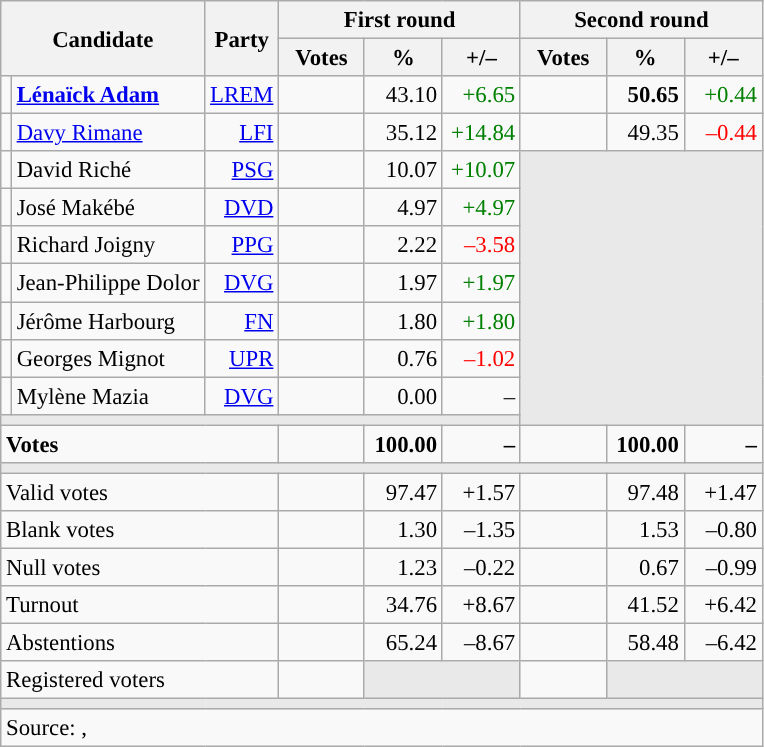<table class="wikitable" style="text-align:right;font-size:95%;">
<tr>
<th rowspan="2" colspan="2">Candidate</th>
<th rowspan="2">Party</th>
<th colspan="3">First round</th>
<th colspan="3">Second round</th>
</tr>
<tr>
<th style="width:50px;">Votes</th>
<th style="width:45px;">%</th>
<th style="width:45px;">+/–</th>
<th style="width:50px;">Votes</th>
<th style="width:45px;">%</th>
<th style="width:45px;">+/–</th>
</tr>
<tr>
<td style="background:"></td>
<td style="text-align:left;"><strong><a href='#'>Lénaïck Adam</a></strong></td>
<td><a href='#'>LREM</a></td>
<td></td>
<td>43.10</td>
<td style="color:green;">+6.65</td>
<td><strong></strong></td>
<td><strong>50.65</strong></td>
<td style="color:green;">+0.44</td>
</tr>
<tr>
<td style="background:"></td>
<td style="text-align:left;"><a href='#'>Davy Rimane</a></td>
<td><a href='#'>LFI</a></td>
<td></td>
<td>35.12</td>
<td style="color:green;">+14.84</td>
<td></td>
<td>49.35</td>
<td style="color:red;">–0.44</td>
</tr>
<tr>
<td style="background:"></td>
<td style="text-align:left;">David Riché</td>
<td><a href='#'>PSG</a></td>
<td></td>
<td>10.07</td>
<td style="color:green;">+10.07</td>
<td colspan="3" rowspan="8" style="background:#E9E9E9;"></td>
</tr>
<tr>
<td style="background:"></td>
<td style="text-align:left;">José Makébé</td>
<td><a href='#'>DVD</a></td>
<td></td>
<td>4.97</td>
<td style="color:green;">+4.97</td>
</tr>
<tr>
<td style="background:"></td>
<td style="text-align:left;">Richard Joigny</td>
<td><a href='#'>PPG</a></td>
<td></td>
<td>2.22</td>
<td style="color:red;">–3.58</td>
</tr>
<tr>
<td style="background:"></td>
<td style="text-align:left;">Jean-Philippe Dolor</td>
<td><a href='#'>DVG</a></td>
<td></td>
<td>1.97</td>
<td style="color:green;">+1.97</td>
</tr>
<tr>
<td style="background:"></td>
<td style="text-align:left;">Jérôme Harbourg</td>
<td><a href='#'>FN</a></td>
<td></td>
<td>1.80</td>
<td style="color:green;">+1.80</td>
</tr>
<tr>
<td style="background:"></td>
<td style="text-align:left;">Georges Mignot</td>
<td><a href='#'>UPR</a></td>
<td></td>
<td>0.76</td>
<td style="color:red;">–1.02</td>
</tr>
<tr>
<td style="background:"></td>
<td style="text-align:left;">Mylène Mazia</td>
<td><a href='#'>DVG</a></td>
<td></td>
<td>0.00</td>
<td>–</td>
</tr>
<tr>
<td colspan="9" style="background:#E9E9E9;"></td>
</tr>
<tr style="font-weight:bold;">
<td colspan="3" style="text-align:left;">Votes</td>
<td></td>
<td>100.00</td>
<td>–</td>
<td></td>
<td>100.00</td>
<td>–</td>
</tr>
<tr>
<td colspan="9" style="background:#E9E9E9;"></td>
</tr>
<tr>
<td colspan="3" style="text-align:left;">Valid votes</td>
<td></td>
<td>97.47</td>
<td>+1.57</td>
<td></td>
<td>97.48</td>
<td>+1.47</td>
</tr>
<tr>
<td colspan="3" style="text-align:left;">Blank votes</td>
<td></td>
<td>1.30</td>
<td>–1.35</td>
<td></td>
<td>1.53</td>
<td>–0.80</td>
</tr>
<tr>
<td colspan="3" style="text-align:left;">Null votes</td>
<td></td>
<td>1.23</td>
<td>–0.22</td>
<td></td>
<td>0.67</td>
<td>–0.99</td>
</tr>
<tr>
<td colspan="3" style="text-align:left;">Turnout</td>
<td></td>
<td>34.76</td>
<td>+8.67</td>
<td></td>
<td>41.52</td>
<td>+6.42</td>
</tr>
<tr>
<td colspan="3" style="text-align:left;">Abstentions</td>
<td></td>
<td>65.24</td>
<td>–8.67</td>
<td></td>
<td>58.48</td>
<td>–6.42</td>
</tr>
<tr>
<td colspan="3" style="text-align:left;">Registered voters</td>
<td></td>
<td colspan="2" style="background:#E9E9E9;"></td>
<td></td>
<td colspan="2" style="background:#E9E9E9;"></td>
</tr>
<tr>
<td colspan="9" style="background:#E9E9E9;"></td>
</tr>
<tr>
<td colspan="9" style="text-align:left;">Source: , </td>
</tr>
</table>
